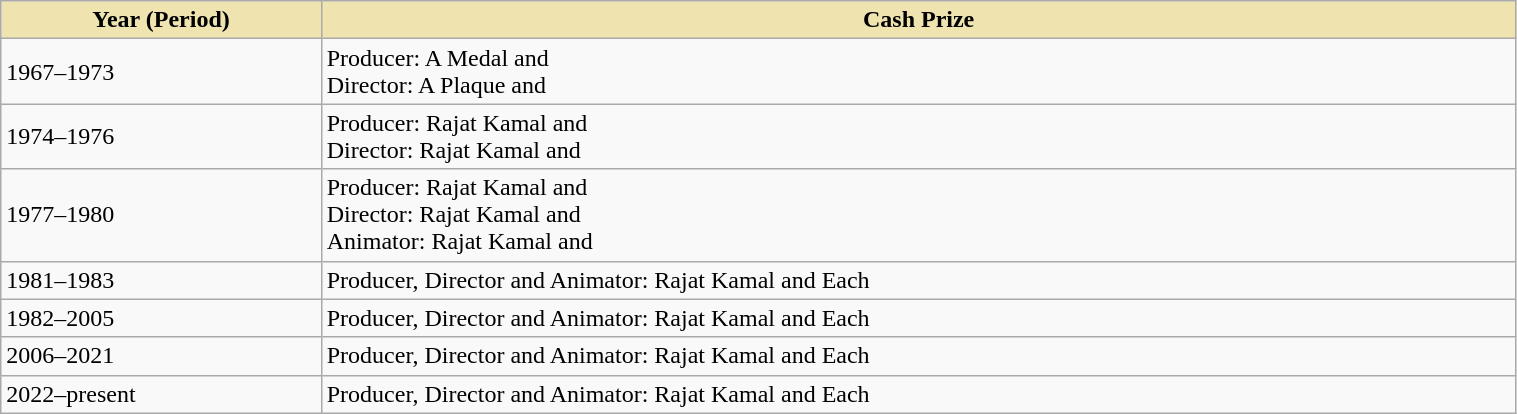<table class="wikitable sortable" style="width:80%">
<tr>
<th style="background-color:#EFE4B0;">Year (Period)</th>
<th style="background-color:#EFE4B0;">Cash Prize</th>
</tr>
<tr>
<td>1967–1973</td>
<td>Producer: A Medal and <br>Director: A Plaque and </td>
</tr>
<tr>
<td>1974–1976</td>
<td>Producer: Rajat Kamal and <br>Director: Rajat Kamal and </td>
</tr>
<tr>
<td>1977–1980</td>
<td>Producer: Rajat Kamal and <br>Director: Rajat Kamal and <br>Animator: Rajat Kamal and </td>
</tr>
<tr>
<td>1981–1983</td>
<td>Producer, Director and Animator: Rajat Kamal and  Each</td>
</tr>
<tr>
<td>1982–2005</td>
<td>Producer, Director and Animator: Rajat Kamal and  Each</td>
</tr>
<tr>
<td>2006–2021</td>
<td>Producer, Director and Animator: Rajat Kamal and  Each</td>
</tr>
<tr>
<td>2022–present</td>
<td>Producer, Director and Animator: Rajat Kamal and  Each</td>
</tr>
</table>
